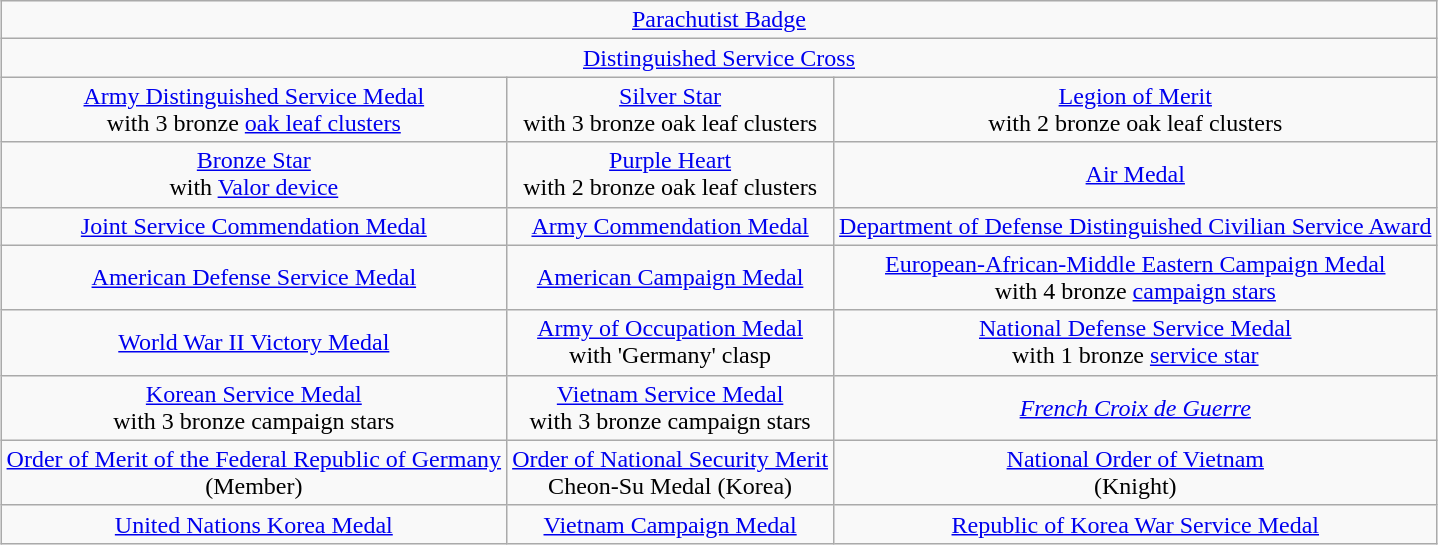<table class="wikitable" style="margin:1em auto; text-align:center;">
<tr>
<td colspan="3"><a href='#'>Parachutist Badge</a></td>
</tr>
<tr>
<td colspan="3"><a href='#'>Distinguished Service Cross</a></td>
</tr>
<tr>
<td><a href='#'>Army Distinguished Service Medal</a><br>with 3 bronze <a href='#'>oak leaf clusters</a></td>
<td><a href='#'>Silver Star</a><br>with 3 bronze oak leaf clusters</td>
<td><a href='#'>Legion of Merit</a><br>with 2 bronze oak leaf clusters</td>
</tr>
<tr>
<td><a href='#'>Bronze Star</a><br>with <a href='#'>Valor device</a></td>
<td><a href='#'>Purple Heart</a><br>with 2 bronze oak leaf clusters</td>
<td><a href='#'>Air Medal</a></td>
</tr>
<tr>
<td><a href='#'>Joint Service Commendation Medal</a></td>
<td><a href='#'>Army Commendation Medal</a></td>
<td><a href='#'>Department of Defense Distinguished Civilian Service Award</a></td>
</tr>
<tr>
<td><a href='#'>American Defense Service Medal</a></td>
<td><a href='#'>American Campaign Medal</a></td>
<td><a href='#'>European-African-Middle Eastern Campaign Medal</a><br>with 4 bronze <a href='#'>campaign stars</a></td>
</tr>
<tr>
<td><a href='#'>World War II Victory Medal</a></td>
<td><a href='#'>Army of Occupation Medal</a><br>with 'Germany' clasp</td>
<td><a href='#'>National Defense Service Medal</a><br>with 1 bronze <a href='#'>service star</a></td>
</tr>
<tr>
<td><a href='#'>Korean Service Medal</a><br>with 3 bronze campaign stars</td>
<td><a href='#'>Vietnam Service Medal</a><br>with 3 bronze campaign stars</td>
<td><em><a href='#'>French Croix de Guerre</a></em></td>
</tr>
<tr>
<td><a href='#'>Order of Merit of the Federal Republic of Germany</a><br>(Member)</td>
<td><a href='#'>Order of National Security Merit</a><br>Cheon-Su Medal (Korea)</td>
<td><a href='#'>National Order of Vietnam</a><br>(Knight)</td>
</tr>
<tr>
<td><a href='#'>United Nations Korea Medal</a></td>
<td><a href='#'>Vietnam Campaign Medal</a></td>
<td><a href='#'>Republic of Korea War Service Medal</a></td>
</tr>
</table>
